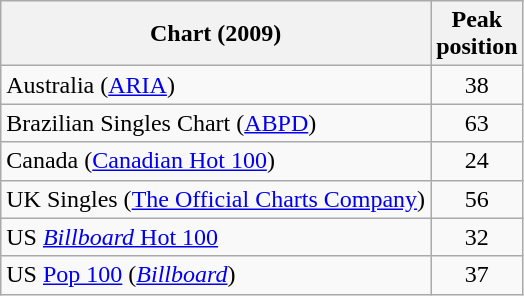<table class="wikitable sortable">
<tr>
<th>Chart (2009)</th>
<th>Peak<br>position</th>
</tr>
<tr>
<td>Australia (<a href='#'>ARIA</a>)</td>
<td align="center">38</td>
</tr>
<tr>
<td>Brazilian Singles Chart (<a href='#'>ABPD</a>)</td>
<td style="text-align:center;">63</td>
</tr>
<tr>
<td>Canada (<a href='#'>Canadian Hot 100</a>)</td>
<td align="center">24</td>
</tr>
<tr>
<td>UK Singles (<a href='#'>The Official Charts Company</a>)</td>
<td align="center">56</td>
</tr>
<tr>
<td>US <a href='#'><em>Billboard</em> Hot 100</a></td>
<td align="center">32</td>
</tr>
<tr>
<td>US <a href='#'>Pop 100</a> (<a href='#'><em>Billboard</em></a>)</td>
<td align="center">37</td>
</tr>
</table>
